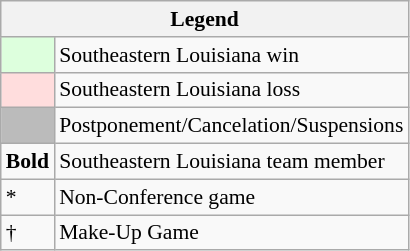<table class="wikitable" style="font-size:90%">
<tr>
<th colspan="2">Legend</th>
</tr>
<tr>
<td bgcolor="#ddffdd"> </td>
<td>Southeastern Louisiana win</td>
</tr>
<tr>
<td bgcolor="#ffdddd"> </td>
<td>Southeastern Louisiana loss</td>
</tr>
<tr>
<td bgcolor="#bbbbbb"> </td>
<td>Postponement/Cancelation/Suspensions</td>
</tr>
<tr>
<td><strong>Bold</strong></td>
<td>Southeastern Louisiana team member</td>
</tr>
<tr>
<td>*</td>
<td>Non-Conference game</td>
</tr>
<tr>
<td>†</td>
<td>Make-Up Game</td>
</tr>
</table>
